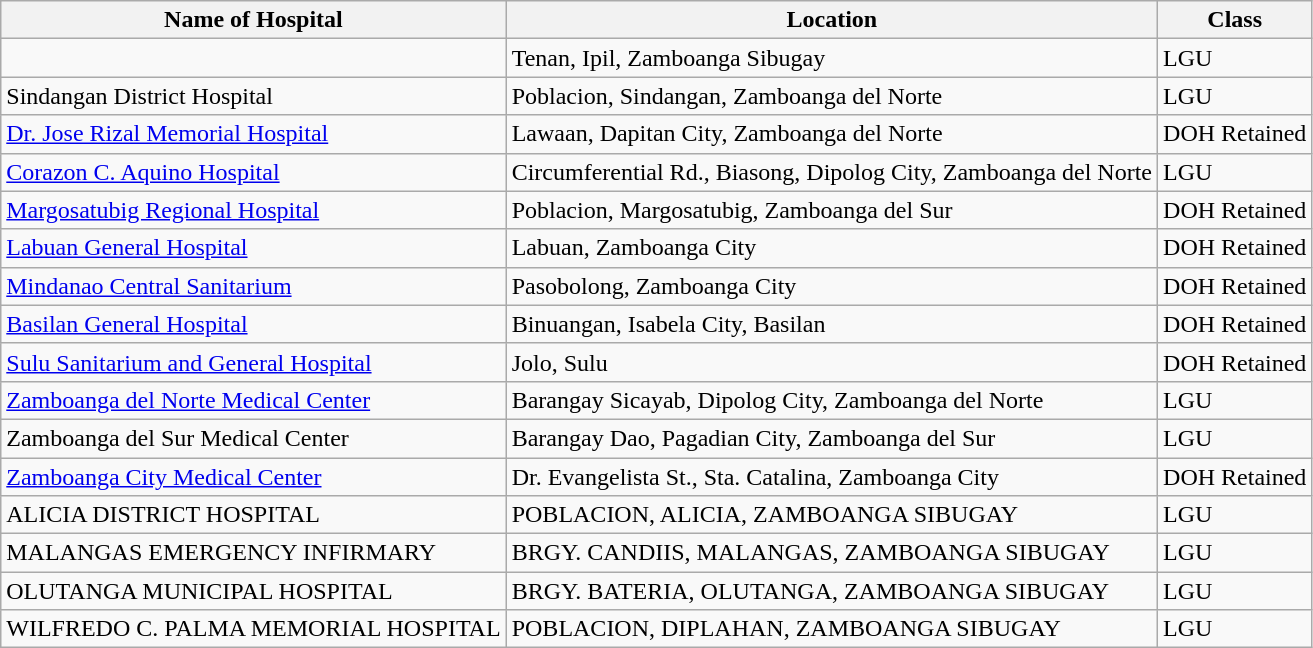<table class="wikitable">
<tr>
<th>Name of Hospital</th>
<th>Location</th>
<th>Class</th>
</tr>
<tr style="vertical-align:middle;">
<td></td>
<td>Tenan, Ipil, Zamboanga Sibugay</td>
<td>LGU</td>
</tr>
<tr style="vertical-align:middle;">
<td>Sindangan District Hospital</td>
<td>Poblacion, Sindangan, Zamboanga del Norte</td>
<td>LGU</td>
</tr>
<tr style="vertical-align:middle;">
<td><a href='#'>Dr. Jose Rizal Memorial Hospital</a></td>
<td>Lawaan, Dapitan City, Zamboanga del Norte</td>
<td>DOH Retained</td>
</tr>
<tr style="vertical-align:middle;">
<td><a href='#'>Corazon C. Aquino Hospital</a></td>
<td>Circumferential Rd., Biasong, Dipolog City, Zamboanga del Norte</td>
<td>LGU</td>
</tr>
<tr style="vertical-align:middle;">
<td><a href='#'>Margosatubig Regional Hospital</a></td>
<td>Poblacion, Margosatubig, Zamboanga del Sur</td>
<td>DOH Retained</td>
</tr>
<tr style="vertical-align:middle;">
<td><a href='#'>Labuan General Hospital</a></td>
<td>Labuan, Zamboanga City</td>
<td>DOH Retained</td>
</tr>
<tr style="vertical-align:middle;">
<td><a href='#'>Mindanao Central Sanitarium</a></td>
<td>Pasobolong, Zamboanga City</td>
<td>DOH Retained</td>
</tr>
<tr style="vertical-align:middle;">
<td><a href='#'>Basilan General Hospital</a></td>
<td>Binuangan, Isabela City, Basilan</td>
<td>DOH Retained</td>
</tr>
<tr style="vertical-align:middle;">
<td><a href='#'>Sulu Sanitarium and General Hospital</a></td>
<td>Jolo, Sulu</td>
<td>DOH Retained</td>
</tr>
<tr style="vertical-align:middle;">
<td><a href='#'>Zamboanga del Norte Medical Center</a></td>
<td>Barangay Sicayab, Dipolog City, Zamboanga del Norte</td>
<td>LGU</td>
</tr>
<tr style="vertical-align:middle;">
<td>Zamboanga del Sur Medical Center</td>
<td>Barangay Dao, Pagadian City, Zamboanga del Sur</td>
<td>LGU</td>
</tr>
<tr style="vertical-align:middle;">
<td><a href='#'>Zamboanga City Medical Center</a></td>
<td>Dr. Evangelista St., Sta. Catalina, Zamboanga City</td>
<td>DOH Retained</td>
</tr>
<tr>
<td>ALICIA DISTRICT HOSPITAL</td>
<td>POBLACION, ALICIA, ZAMBOANGA SIBUGAY</td>
<td>LGU</td>
</tr>
<tr>
<td>MALANGAS EMERGENCY INFIRMARY</td>
<td>BRGY. CANDIIS, MALANGAS, ZAMBOANGA SIBUGAY</td>
<td>LGU</td>
</tr>
<tr>
<td>OLUTANGA MUNICIPAL HOSPITAL</td>
<td>BRGY. BATERIA, OLUTANGA, ZAMBOANGA SIBUGAY</td>
<td>LGU</td>
</tr>
<tr>
<td>WILFREDO C. PALMA MEMORIAL HOSPITAL</td>
<td>POBLACION, DIPLAHAN, ZAMBOANGA SIBUGAY</td>
<td>LGU</td>
</tr>
</table>
